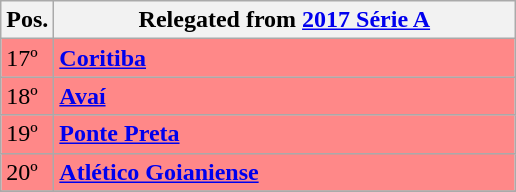<table class="wikitable">
<tr>
<th align="center">Pos.</th>
<th width="300">Relegated from <a href='#'>2017 Série A</a></th>
</tr>
<tr style="background: #FF8888;">
<td>17º</td>
<td><strong><a href='#'>Coritiba</a></strong></td>
</tr>
<tr style="background: #FF8888;">
<td>18º</td>
<td><strong><a href='#'>Avaí</a></strong></td>
</tr>
<tr style="background: #FF8888;">
<td>19º</td>
<td><strong><a href='#'>Ponte Preta</a></strong></td>
</tr>
<tr style="background: #FF8888;">
<td>20º</td>
<td><strong><a href='#'>Atlético Goianiense</a></strong></td>
</tr>
<tr style="background: #FF8888;">
</tr>
</table>
